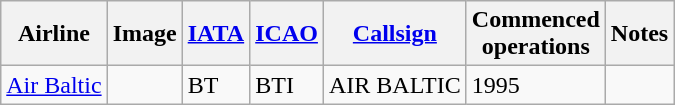<table class="wikitable sortable">
<tr valign="middle">
<th>Airline</th>
<th>Image</th>
<th><a href='#'>IATA</a></th>
<th><a href='#'>ICAO</a></th>
<th><a href='#'>Callsign</a></th>
<th>Commenced<br>operations</th>
<th>Notes</th>
</tr>
<tr>
<td><a href='#'>Air Baltic</a></td>
<td></td>
<td>BT</td>
<td>BTI</td>
<td>AIR BALTIC</td>
<td>1995</td>
<td></td>
</tr>
</table>
